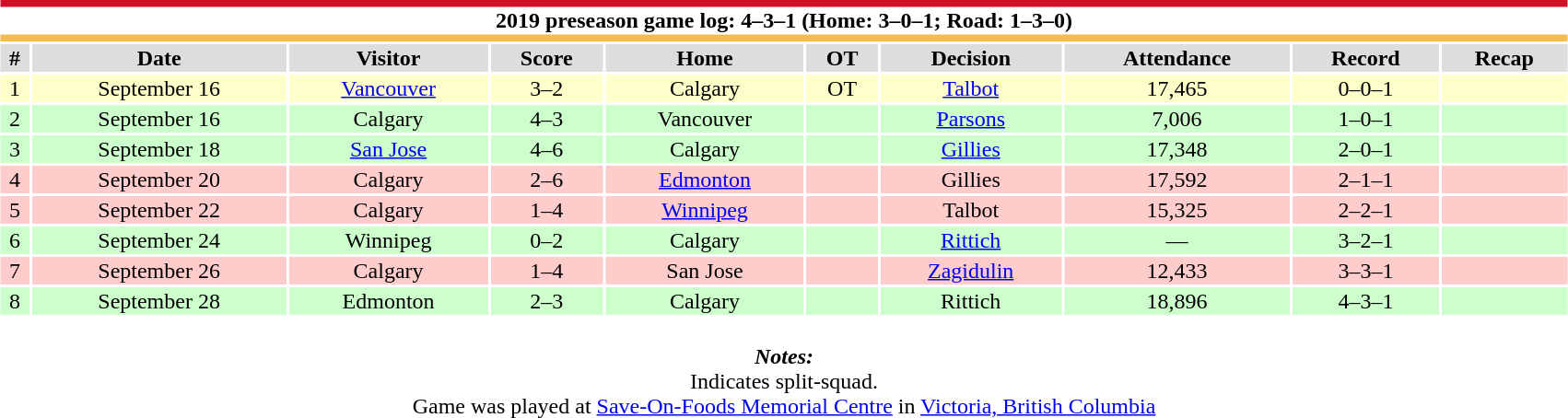<table class="toccolours collapsible collapsed" style="width:90%; clear:both; margin:1.5em auto; text-align:center;">
<tr>
<th colspan="10" style="background:#FFFFFF; border-top:#CE1126 5px solid; border-bottom:#F3BC52 5px solid;">2019 preseason game log: 4–3–1 (Home: 3–0–1; Road: 1–3–0)</th>
</tr>
<tr style="background:#ddd;">
<th>#</th>
<th>Date</th>
<th>Visitor</th>
<th>Score</th>
<th>Home</th>
<th>OT</th>
<th>Decision</th>
<th>Attendance</th>
<th>Record</th>
<th>Recap</th>
</tr>
<tr style="background:#ffc;">
<td>1</td>
<td>September 16</td>
<td><a href='#'>Vancouver</a></td>
<td>3–2</td>
<td>Calgary</td>
<td>OT</td>
<td><a href='#'>Talbot</a></td>
<td>17,465</td>
<td>0–0–1</td>
<td></td>
</tr>
<tr style="background:#cfc;">
<td>2</td>
<td>September 16</td>
<td>Calgary</td>
<td>4–3</td>
<td>Vancouver</td>
<td></td>
<td><a href='#'>Parsons</a></td>
<td>7,006</td>
<td>1–0–1</td>
<td></td>
</tr>
<tr style="background:#cfc;">
<td>3</td>
<td>September 18</td>
<td><a href='#'>San Jose</a></td>
<td>4–6</td>
<td>Calgary</td>
<td></td>
<td><a href='#'>Gillies</a></td>
<td>17,348</td>
<td>2–0–1</td>
<td></td>
</tr>
<tr style="background:#fcc;">
<td>4</td>
<td>September 20</td>
<td>Calgary</td>
<td>2–6</td>
<td><a href='#'>Edmonton</a></td>
<td></td>
<td>Gillies</td>
<td>17,592</td>
<td>2–1–1</td>
<td></td>
</tr>
<tr style="background:#fcc;">
<td>5</td>
<td>September 22</td>
<td>Calgary</td>
<td>1–4</td>
<td><a href='#'>Winnipeg</a></td>
<td></td>
<td>Talbot</td>
<td>15,325</td>
<td>2–2–1</td>
<td></td>
</tr>
<tr style="background:#cfc;">
<td>6</td>
<td>September 24</td>
<td>Winnipeg</td>
<td>0–2</td>
<td>Calgary</td>
<td></td>
<td><a href='#'>Rittich</a></td>
<td>—</td>
<td>3–2–1</td>
<td></td>
</tr>
<tr style="background:#fcc;">
<td>7</td>
<td>September 26</td>
<td>Calgary</td>
<td>1–4</td>
<td>San Jose</td>
<td></td>
<td><a href='#'>Zagidulin</a></td>
<td>12,433</td>
<td>3–3–1</td>
<td></td>
</tr>
<tr style="background:#cfc;">
<td>8</td>
<td>September 28</td>
<td>Edmonton</td>
<td>2–3</td>
<td>Calgary</td>
<td></td>
<td>Rittich</td>
<td>18,896</td>
<td>4–3–1</td>
<td></td>
</tr>
<tr>
<td colspan="10" style="text-align:center;"><br><strong><em>Notes:</em></strong><br>
 Indicates split-squad.<br>
 Game was played at <a href='#'>Save-On-Foods Memorial Centre</a> in <a href='#'>Victoria, British Columbia</a></td>
</tr>
</table>
